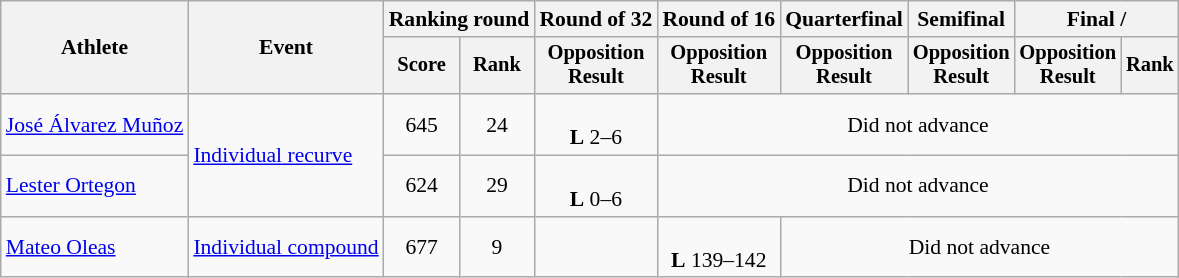<table class=wikitable style=font-size:90%;text-align:center>
<tr>
<th rowspan=2>Athlete</th>
<th rowspan=2>Event</th>
<th colspan=2>Ranking round</th>
<th>Round of 32</th>
<th>Round of 16</th>
<th>Quarterfinal</th>
<th>Semifinal</th>
<th colspan=2>Final / </th>
</tr>
<tr style=font-size:95%>
<th>Score</th>
<th>Rank</th>
<th>Opposition<br>Result</th>
<th>Opposition<br>Result</th>
<th>Opposition<br>Result</th>
<th>Opposition<br>Result</th>
<th>Opposition<br>Result</th>
<th>Rank</th>
</tr>
<tr>
<td align=left><a href='#'>José Álvarez Muñoz</a></td>
<td align=left rowspan=2><a href='#'>Individual recurve</a></td>
<td>645</td>
<td>24</td>
<td><br><strong>L</strong> 2–6</td>
<td colspan=5>Did not advance</td>
</tr>
<tr align=center>
<td align=left><a href='#'>Lester Ortegon</a></td>
<td>624</td>
<td>29</td>
<td><br><strong>L</strong> 0–6</td>
<td colspan=5>Did not advance</td>
</tr>
<tr align=center>
<td align=left><a href='#'>Mateo Oleas</a></td>
<td align=left><a href='#'>Individual compound</a></td>
<td>677</td>
<td>9</td>
<td></td>
<td><br><strong>L</strong> 139–142</td>
<td colspan=4>Did not advance</td>
</tr>
</table>
